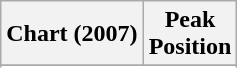<table class="wikitable sortable">
<tr>
<th>Chart (2007)</th>
<th>Peak<br>Position</th>
</tr>
<tr>
</tr>
<tr>
</tr>
<tr>
</tr>
<tr>
</tr>
<tr>
</tr>
<tr>
</tr>
</table>
